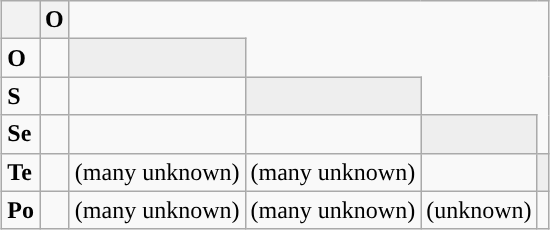<table class="wikitable" style="margin: 1em auto 1em auto">
<tr>
<th></th>
<th>O</th>
</tr>
<tr>
<td><strong>O</strong></td>
<td><div></div></td>
<td bgcolor="#eeeeee"></td>
</tr>
<tr>
<td><strong>S</strong></td>
<td><div></div></td>
<td><div></div></td>
<td bgcolor="#eeeeee"></td>
</tr>
<tr>
<td><strong>Se</strong></td>
<td><div></div></td>
<td><div></div></td>
<td><div></div></td>
<td bgcolor="#eeeeee"></td>
</tr>
<tr>
<td><strong>Te</strong></td>
<td><div></div></td>
<td><div> (many unknown)</div></td>
<td><div> (many unknown)</div></td>
<td><div></div></td>
<td bgcolor="#eeeeee"></td>
</tr>
<tr>
<td><strong>Po</strong></td>
<td><div></div></td>
<td> (many unknown)</td>
<td><div></div> (many unknown)</td>
<td><div></div> (unknown)</td>
<td><div></div></td>
</tr>
</table>
